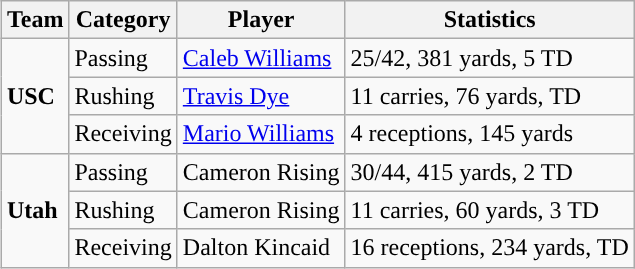<table class="wikitable" style="float: right;">
<tr>
<th>Team</th>
<th>Category</th>
<th>Player</th>
<th>Statistics</th>
</tr>
<tr>
<td rowspan=3><strong>USC</strong></td>
<td>Passing</td>
<td><a href='#'>Caleb Williams</a></td>
<td>25/42, 381 yards, 5 TD</td>
</tr>
<tr>
<td>Rushing</td>
<td><a href='#'>Travis Dye</a></td>
<td>11 carries, 76 yards, TD</td>
</tr>
<tr>
<td>Receiving</td>
<td><a href='#'>Mario Williams</a></td>
<td>4 receptions, 145 yards</td>
</tr>
<tr>
<td rowspan=3><strong>Utah</strong></td>
<td>Passing</td>
<td>Cameron Rising</td>
<td>30/44, 415 yards, 2 TD</td>
</tr>
<tr>
<td>Rushing</td>
<td>Cameron Rising</td>
<td>11 carries, 60 yards, 3 TD</td>
</tr>
<tr>
<td>Receiving</td>
<td>Dalton Kincaid</td>
<td>16 receptions, 234 yards, TD</td>
</tr>
</table>
